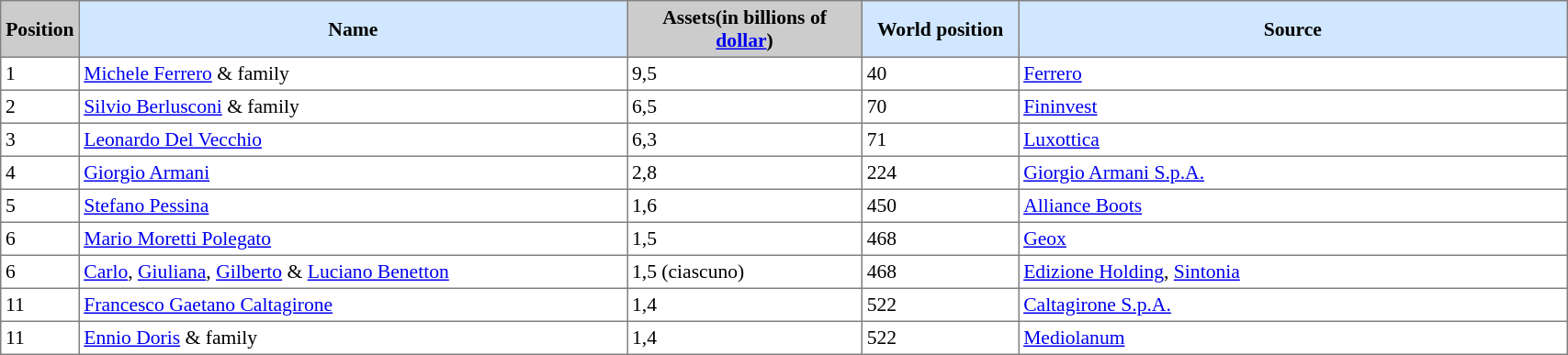<table border=1 style="border-collapse:collapse; font-size:90%;" cellpadding=3 cellspacing=0 width=90%>
<tr>
<td align="center" bgcolor="#CCCCCC" width="5%"><strong>Position</strong></td>
<td bgcolor="#D0E7FF" align="center" width="35%"><strong>Name</strong></td>
<td bgcolor="#cccccc" align="center" width="15%"><strong>Assets(in billions of <a href='#'>dollar</a>)</strong></td>
<td bgcolor="#D0E7FF" align="center" width="10%"><strong>World position</strong></td>
<td bgcolor="#D0E7FF" align="center" width="35%"><strong>Source</strong></td>
</tr>
<tr>
<td>1</td>
<td><a href='#'>Michele Ferrero</a> & family</td>
<td>9,5</td>
<td>40</td>
<td><a href='#'>Ferrero</a></td>
</tr>
<tr>
<td>2</td>
<td><a href='#'>Silvio Berlusconi</a> & family</td>
<td>6,5</td>
<td>70</td>
<td><a href='#'>Fininvest</a></td>
</tr>
<tr>
<td>3</td>
<td><a href='#'>Leonardo Del Vecchio</a></td>
<td>6,3</td>
<td>71</td>
<td><a href='#'>Luxottica</a></td>
</tr>
<tr>
<td>4</td>
<td><a href='#'>Giorgio Armani</a></td>
<td>2,8</td>
<td>224</td>
<td><a href='#'>Giorgio Armani S.p.A.</a></td>
</tr>
<tr>
<td>5</td>
<td><a href='#'>Stefano Pessina</a></td>
<td>1,6</td>
<td>450</td>
<td><a href='#'>Alliance Boots</a></td>
</tr>
<tr>
<td>6</td>
<td><a href='#'>Mario Moretti Polegato</a></td>
<td>1,5</td>
<td>468</td>
<td><a href='#'>Geox</a></td>
</tr>
<tr>
<td>6</td>
<td><a href='#'>Carlo</a>, <a href='#'>Giuliana</a>, <a href='#'>Gilberto</a> & <a href='#'>Luciano Benetton</a></td>
<td>1,5 (ciascuno)</td>
<td>468</td>
<td><a href='#'>Edizione Holding</a>, <a href='#'>Sintonia</a></td>
</tr>
<tr>
<td>11</td>
<td><a href='#'>Francesco Gaetano Caltagirone</a></td>
<td>1,4</td>
<td>522</td>
<td><a href='#'>Caltagirone S.p.A.</a></td>
</tr>
<tr>
<td>11</td>
<td><a href='#'>Ennio Doris</a> & family</td>
<td>1,4</td>
<td>522</td>
<td><a href='#'>Mediolanum</a></td>
</tr>
</table>
